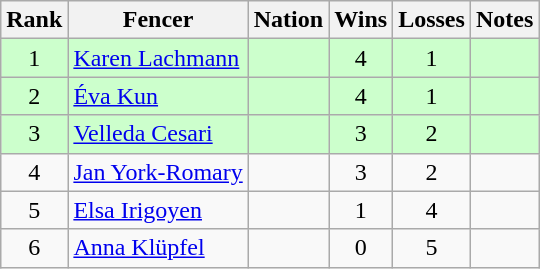<table class="wikitable sortable" style="text-align: center;">
<tr>
<th>Rank</th>
<th>Fencer</th>
<th>Nation</th>
<th>Wins</th>
<th>Losses</th>
<th>Notes</th>
</tr>
<tr style="background:#cfc;">
<td>1</td>
<td align=left><a href='#'>Karen Lachmann</a></td>
<td align=left></td>
<td>4</td>
<td>1</td>
<td></td>
</tr>
<tr style="background:#cfc;">
<td>2</td>
<td align=left><a href='#'>Éva Kun</a></td>
<td align=left></td>
<td>4</td>
<td>1</td>
<td></td>
</tr>
<tr style="background:#cfc;">
<td>3</td>
<td align=left><a href='#'>Velleda Cesari</a></td>
<td align=left></td>
<td>3</td>
<td>2</td>
<td></td>
</tr>
<tr>
<td>4</td>
<td align=left><a href='#'>Jan York-Romary</a></td>
<td align=left></td>
<td>3</td>
<td>2</td>
<td></td>
</tr>
<tr>
<td>5</td>
<td align=left><a href='#'>Elsa Irigoyen</a></td>
<td align=left></td>
<td>1</td>
<td>4</td>
<td></td>
</tr>
<tr>
<td>6</td>
<td align=left><a href='#'>Anna Klüpfel</a></td>
<td align=left></td>
<td>0</td>
<td>5</td>
<td></td>
</tr>
</table>
